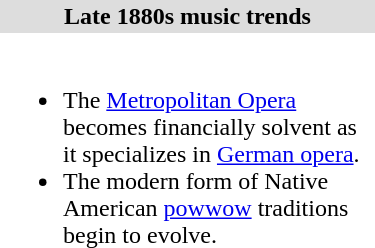<table align="right" border="0" cellpadding="2" width=250 cellspacing="0" style="margin-left:0.5em;" class="toccolours">
<tr>
<th style="background:#ddd;">Late 1880s music trends</th>
</tr>
<tr>
<td><br><ul><li>The <a href='#'>Metropolitan Opera</a> becomes financially solvent as it specializes in <a href='#'>German opera</a>.</li><li>The modern form of Native American <a href='#'>powwow</a> traditions begin to evolve.</li></ul></td>
</tr>
</table>
